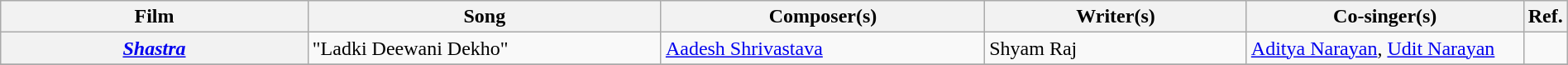<table class="wikitable plainrowheaders" width="100%" textcolor:#000;">
<tr>
<th scope="col" width=20%><strong>Film</strong></th>
<th scope="col" width=23%><strong>Song</strong></th>
<th scope="col" width=21%><strong>Composer(s)</strong></th>
<th scope="col" width=17%><strong>Writer(s)</strong></th>
<th scope="col" width=18%><strong>Co-singer(s)</strong></th>
<th scope="col" width=1%><strong>Ref.</strong></th>
</tr>
<tr>
<th scope="row"><em><a href='#'>Shastra</a></em></th>
<td>"Ladki Deewani Dekho"</td>
<td><a href='#'>Aadesh Shrivastava</a></td>
<td>Shyam Raj</td>
<td><a href='#'>Aditya Narayan</a>, <a href='#'>Udit Narayan</a></td>
<td></td>
</tr>
<tr>
</tr>
</table>
